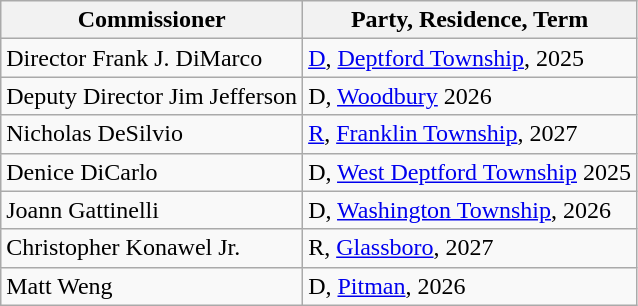<table class="wikitable sortable">
<tr>
<th>Commissioner</th>
<th>Party, Residence, Term</th>
</tr>
<tr>
<td>Director Frank J. DiMarco</td>
<td><a href='#'>D</a>, <a href='#'>Deptford Township</a>, 2025</td>
</tr>
<tr>
<td>Deputy Director Jim Jefferson</td>
<td>D, <a href='#'>Woodbury</a> 2026</td>
</tr>
<tr>
<td>Nicholas DeSilvio</td>
<td><a href='#'>R</a>, <a href='#'>Franklin Township</a>, 2027</td>
</tr>
<tr>
<td>Denice DiCarlo</td>
<td>D, <a href='#'>West Deptford Township</a> 2025</td>
</tr>
<tr>
<td>Joann Gattinelli</td>
<td>D, <a href='#'>Washington Township</a>, 2026</td>
</tr>
<tr>
<td>Christopher Konawel Jr.</td>
<td>R, <a href='#'>Glassboro</a>, 2027</td>
</tr>
<tr>
<td>Matt Weng</td>
<td>D, <a href='#'>Pitman</a>, 2026</td>
</tr>
</table>
